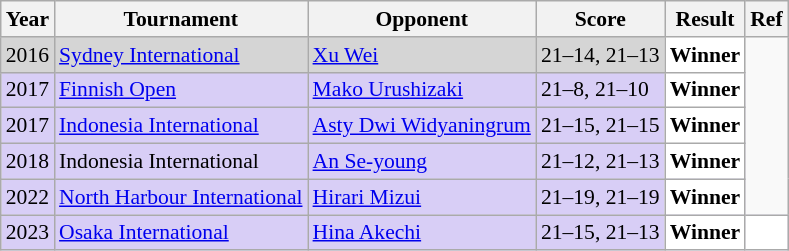<table class="sortable wikitable" style="font-size: 90%;">
<tr>
<th>Year</th>
<th>Tournament</th>
<th>Opponent</th>
<th>Score</th>
<th>Result</th>
<th>Ref</th>
</tr>
<tr style="background:#D5D5D5">
<td align="center">2016</td>
<td align="left"><a href='#'>Sydney International</a></td>
<td align="left"> <a href='#'>Xu Wei</a></td>
<td align="left">21–14, 21–13</td>
<td style="text-align:left; background:white"> <strong>Winner</strong></td>
</tr>
<tr style="background:#D8CEF6">
<td align="center">2017</td>
<td align="left"><a href='#'>Finnish Open</a></td>
<td align="left"> <a href='#'>Mako Urushizaki</a></td>
<td align="left">21–8, 21–10</td>
<td style="text-align:left; background:white"> <strong>Winner</strong></td>
</tr>
<tr style="background:#D8CEF6">
<td align="center">2017</td>
<td align="left"><a href='#'>Indonesia International</a></td>
<td align="left"> <a href='#'>Asty Dwi Widyaningrum</a></td>
<td align="left">21–15, 21–15</td>
<td style="text-align:left; background:white"> <strong>Winner</strong></td>
</tr>
<tr style="background:#D8CEF6">
<td align="center">2018</td>
<td align="left">Indonesia International</td>
<td align="left"> <a href='#'>An Se-young</a></td>
<td align="left">21–12, 21–13</td>
<td style="text-align:left; background:white"> <strong>Winner</strong></td>
</tr>
<tr style="background:#D8CEF6">
<td align="center">2022</td>
<td align="left"><a href='#'>North Harbour International</a></td>
<td align="left"> <a href='#'>Hirari Mizui</a></td>
<td align="left">21–19, 21–19</td>
<td style="text-align:left; background:white"> <strong>Winner</strong></td>
</tr>
<tr style="background:#D8CEF6">
<td align="center">2023</td>
<td align="left"><a href='#'>Osaka International</a></td>
<td align="left"> <a href='#'>Hina Akechi</a></td>
<td align="left">21–15, 21–13</td>
<td style="text-align:left; background:white"> <strong>Winner</strong></td>
<td style="text-align:center; background:white"></td>
</tr>
</table>
